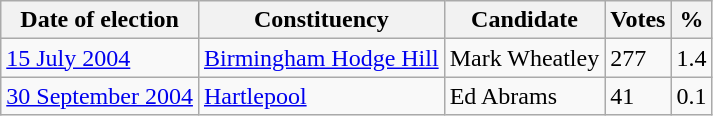<table class="wikitable">
<tr>
<th>Date of election</th>
<th>Constituency</th>
<th>Candidate</th>
<th>Votes</th>
<th>%</th>
</tr>
<tr>
<td><a href='#'>15 July 2004</a></td>
<td><a href='#'>Birmingham Hodge Hill</a></td>
<td>Mark Wheatley</td>
<td>277</td>
<td>1.4</td>
</tr>
<tr>
<td><a href='#'>30 September 2004</a></td>
<td><a href='#'>Hartlepool</a></td>
<td>Ed Abrams</td>
<td>41</td>
<td>0.1</td>
</tr>
</table>
